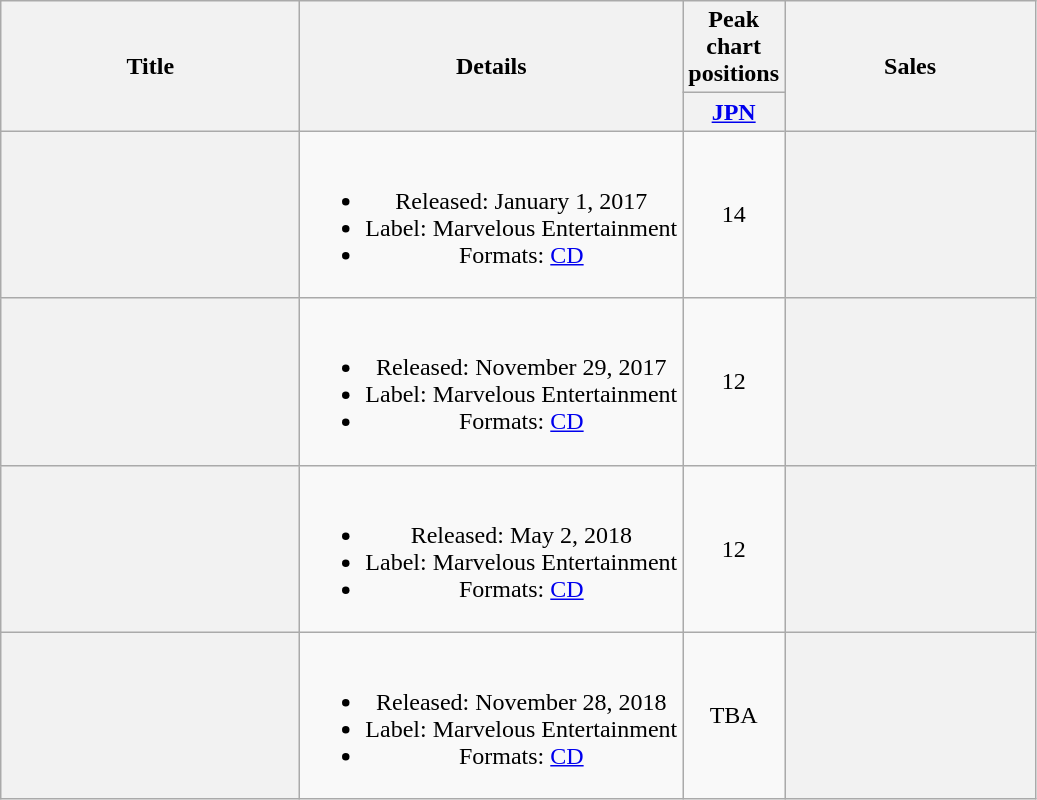<table class="wikitable plainrowheaders" style="text-align:center;">
<tr>
<th rowspan="2" style="width:12em;">Title</th>
<th rowspan="2">Details</th>
<th colspan="1">Peak chart positions</th>
<th rowspan="2" style="width:10em;">Sales</th>
</tr>
<tr>
<th width="30"><a href='#'>JPN</a></th>
</tr>
<tr>
<th scope="row"></th>
<td><br><ul><li>Released: January 1, 2017</li><li>Label: Marvelous Entertainment</li><li>Formats: <a href='#'>CD</a></li></ul></td>
<td>14</td>
<th scope="row"></th>
</tr>
<tr>
<th scope="row"></th>
<td><br><ul><li>Released: November 29, 2017</li><li>Label: Marvelous Entertainment</li><li>Formats: <a href='#'>CD</a></li></ul></td>
<td>12</td>
<th scope="row"></th>
</tr>
<tr>
<th scope="row"></th>
<td><br><ul><li>Released: May 2, 2018</li><li>Label: Marvelous Entertainment</li><li>Formats: <a href='#'>CD</a></li></ul></td>
<td>12</td>
<th scope="row"></th>
</tr>
<tr>
<th scope="row"></th>
<td><br><ul><li>Released: November 28, 2018</li><li>Label: Marvelous Entertainment</li><li>Formats: <a href='#'>CD</a></li></ul></td>
<td>TBA</td>
<th scope="row"></th>
</tr>
</table>
